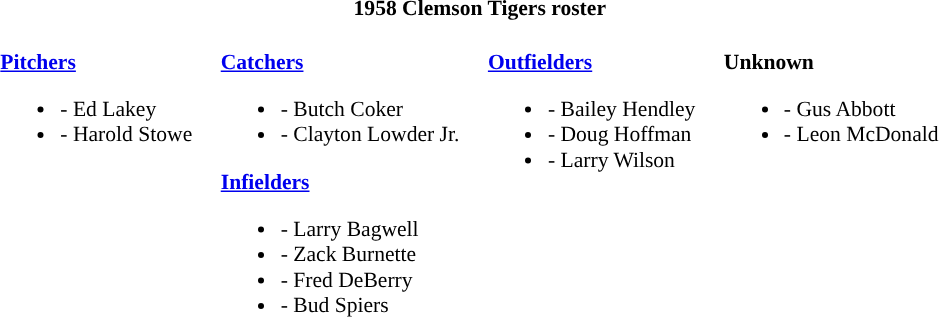<table class="toccolours" style="border-collapse:collapse; font-size:90%;">
<tr>
<th colspan="11">1958 Clemson Tigers roster</th>
</tr>
<tr>
</tr>
<tr>
<td width="03"> </td>
<td valign="top"></td>
<td width="03"> </td>
<td valign="top"><br><strong><a href='#'>Pitchers</a></strong><ul><li>- Ed Lakey</li><li>- Harold Stowe</li></ul></td>
<td width="15"> </td>
<td valign="top"><br><strong><a href='#'>Catchers</a></strong><ul><li>- Butch Coker</li><li>- Clayton Lowder Jr.</li></ul><strong><a href='#'>Infielders</a></strong><ul><li>- Larry Bagwell</li><li>- Zack Burnette</li><li>- Fred DeBerry</li><li>- Bud Spiers</li></ul></td>
<td width="15"> </td>
<td valign="top"><br><strong><a href='#'>Outfielders</a></strong><ul><li>- Bailey Hendley</li><li>- Doug Hoffman</li><li>- Larry Wilson</li></ul></td>
<td width="15"> </td>
<td valign="top"><br><strong>Unknown</strong><ul><li>- Gus Abbott</li><li>- Leon McDonald</li></ul></td>
<td width="25"> </td>
</tr>
</table>
